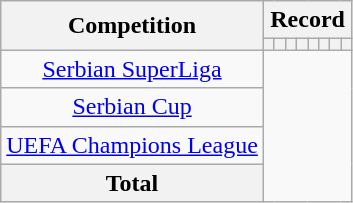<table class="wikitable" style="text-align: center">
<tr>
<th rowspan=2>Competition</th>
<th colspan=8>Record</th>
</tr>
<tr>
<th></th>
<th></th>
<th></th>
<th></th>
<th></th>
<th></th>
<th></th>
<th></th>
</tr>
<tr>
<td><a href='#'>Serbian SuperLiga</a><br></td>
</tr>
<tr>
<td><a href='#'>Serbian Cup</a><br></td>
</tr>
<tr>
<td><a href='#'>UEFA Champions League</a><br></td>
</tr>
<tr>
<th>Total<br></th>
</tr>
</table>
